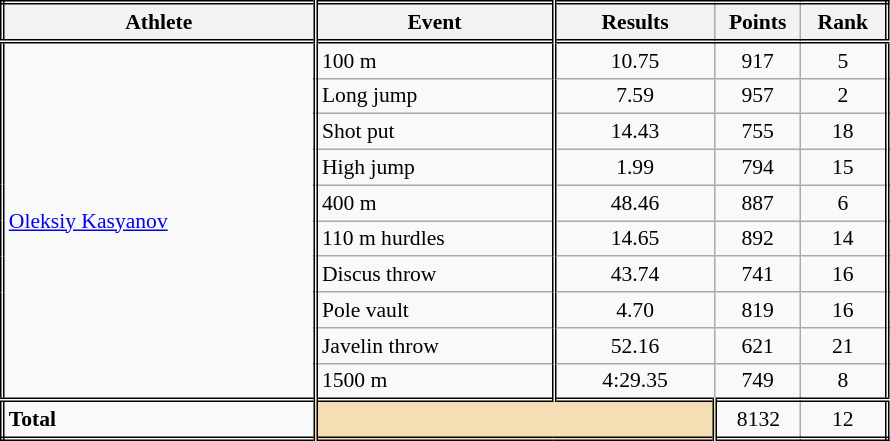<table class=wikitable style="font-size:90%; border: double;">
<tr>
<th style="border-right:double" width=200>Athlete</th>
<th style="border-right:double" width=150>Event</th>
<th width=100>Results</th>
<th width=50>Points</th>
<th width=50>Rank</th>
</tr>
<tr style="border-top: double;">
<td style="border-right:double" rowspan="10"><a href='#'>Oleksiy Kasyanov</a></td>
<td style="border-right:double">100 m</td>
<td align=center>10.75 </td>
<td align=center>917</td>
<td align=center>5</td>
</tr>
<tr>
<td style="border-right:double">Long jump</td>
<td align=center>7.59  </td>
<td align=center>957</td>
<td align=center>2</td>
</tr>
<tr>
<td style="border-right:double">Shot put</td>
<td align=center>14.43 </td>
<td align=center>755</td>
<td align=center>18</td>
</tr>
<tr>
<td style="border-right:double">High jump</td>
<td align=center>1.99</td>
<td align=center>794</td>
<td align=center>15</td>
</tr>
<tr>
<td style="border-right:double">400 m</td>
<td align=center>48.46</td>
<td align=center>887</td>
<td align=center>6</td>
</tr>
<tr>
<td style="border-right:double">110 m hurdles</td>
<td align=center>14.65</td>
<td align=center>892</td>
<td align=center>14</td>
</tr>
<tr>
<td style="border-right:double">Discus throw</td>
<td align=center>43.74</td>
<td align=center>741</td>
<td align=center>16</td>
</tr>
<tr>
<td style="border-right:double">Pole vault</td>
<td align=center>4.70</td>
<td align=center>819</td>
<td align=center>16</td>
</tr>
<tr>
<td style="border-right:double">Javelin throw</td>
<td align=center>52.16 </td>
<td align=center>621</td>
<td align=center>21</td>
</tr>
<tr>
<td style="border-right:double">1500 m</td>
<td align=center>4:29.35</td>
<td align=center>749</td>
<td align=center>8</td>
</tr>
<tr style="border-top: double;">
<td style="border-right:double"><strong>Total</strong></td>
<td colspan="2" style="background:wheat; border-right:double;"></td>
<td align=center>8132</td>
<td align=center>12</td>
</tr>
</table>
